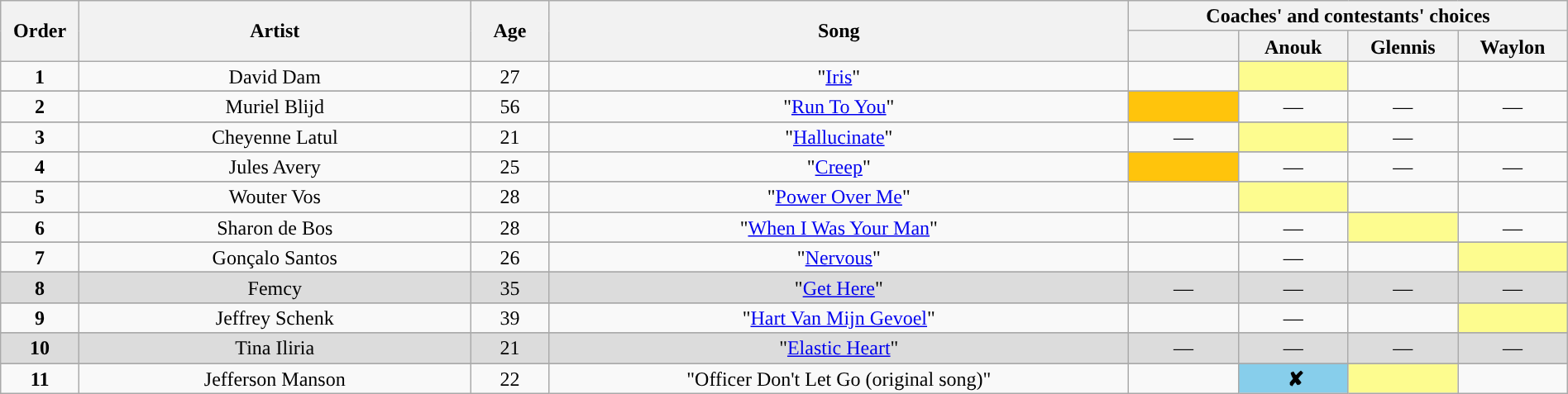<table class="wikitable" style="text-align:center; line-height:17px; width:100%;">
<tr>
<th rowspan="2" scope="col" style="width:05%;">Order</th>
<th rowspan="2" scope="col" style="width:25%;">Artist</th>
<th rowspan="2" scope="col" style="width:05%;">Age</th>
<th rowspan="2" scope="col" style="width:37%;">Song</th>
<th colspan="4">Coaches' and contestants' choices</th>
</tr>
<tr>
<th style="width:07%;"></th>
<th nowrap="" style="width:07%;">Anouk</th>
<th style="width:07%;">Glennis</th>
<th style="width:07%;">Waylon</th>
</tr>
<tr>
<td style="text-align:center"><strong>1</strong></td>
<td>David Dam</td>
<td>27</td>
<td>"<a href='#'>Iris</a>"</td>
<td><strong></strong></td>
<td style="background:#fdfc8f"><strong></strong></td>
<td><strong></strong></td>
<td><strong></strong></td>
</tr>
<tr>
</tr>
<tr>
<td style="text-align:center"><strong>2</strong></td>
<td>Muriel Blijd</td>
<td>56</td>
<td>"<a href='#'>Run To You</a>"</td>
<td style="background: #ffc40c"><strong></strong></td>
<td>—</td>
<td>—</td>
<td>—</td>
</tr>
<tr>
</tr>
<tr>
<td style="text-align:center"><strong>3</strong></td>
<td>Cheyenne Latul</td>
<td>21</td>
<td>"<a href='#'>Hallucinate</a>"</td>
<td>—</td>
<td style="background:#fdfc8f"><strong></strong></td>
<td>—</td>
<td><strong></strong></td>
</tr>
<tr>
</tr>
<tr>
<td style="text-align:center"><strong>4</strong></td>
<td>Jules Avery</td>
<td>25</td>
<td>"<a href='#'>Creep</a>"</td>
<td style="background: #ffc40c"><strong></strong></td>
<td>—</td>
<td>—</td>
<td>—</td>
</tr>
<tr>
</tr>
<tr>
<td style="text-align:center"><strong>5</strong></td>
<td>Wouter Vos</td>
<td>28</td>
<td>"<a href='#'>Power Over Me</a>"</td>
<td><strong></strong></td>
<td style="background:#fdfc8f"><strong></strong></td>
<td><strong></strong></td>
<td><strong></strong></td>
</tr>
<tr>
</tr>
<tr>
<td style="text-align:center"><strong>6</strong></td>
<td>Sharon de Bos</td>
<td>28</td>
<td>"<a href='#'>When I Was Your Man</a>"</td>
<td><strong></strong></td>
<td>—</td>
<td style="background:#fdfc8f"><strong></strong></td>
<td>—</td>
</tr>
<tr>
</tr>
<tr>
<td><strong>7</strong></td>
<td>Gonçalo Santos</td>
<td>26</td>
<td>"<a href='#'>Nervous</a>"</td>
<td><strong></strong></td>
<td>—</td>
<td><strong></strong></td>
<td style="background:#fdfc8f"><strong></strong></td>
</tr>
<tr>
</tr>
<tr bgcolor=dcdcdc>
<td><strong>8</strong></td>
<td>Femcy</td>
<td>35</td>
<td>"<a href='#'>Get Here</a>"</td>
<td>—</td>
<td>—</td>
<td>—</td>
<td>—</td>
</tr>
<tr>
</tr>
<tr>
<td style="text-align:center"><strong>9</strong></td>
<td>Jeffrey Schenk</td>
<td>39</td>
<td>"<a href='#'>Hart Van Mijn Gevoel</a>"</td>
<td><strong></strong></td>
<td>—</td>
<td><strong></strong></td>
<td style="background:#fdfc8f"><strong></strong></td>
</tr>
<tr>
</tr>
<tr bgcolor=dcdcdc>
<td><strong>10</strong></td>
<td>Tina Iliria</td>
<td>21</td>
<td>"<a href='#'>Elastic Heart</a>"</td>
<td>—</td>
<td>—</td>
<td>—</td>
<td>—</td>
</tr>
<tr>
</tr>
<tr>
<td style="text-align:center"><strong>11</strong></td>
<td>Jefferson Manson</td>
<td>22</td>
<td>"Officer Don't Let Go (original song)"</td>
<td><strong></strong></td>
<td style="background:#87ceeb"> <strong>✘</strong></td>
<td style="background:#fdfc8f"><strong></strong></td>
<td><strong></strong></td>
</tr>
</table>
